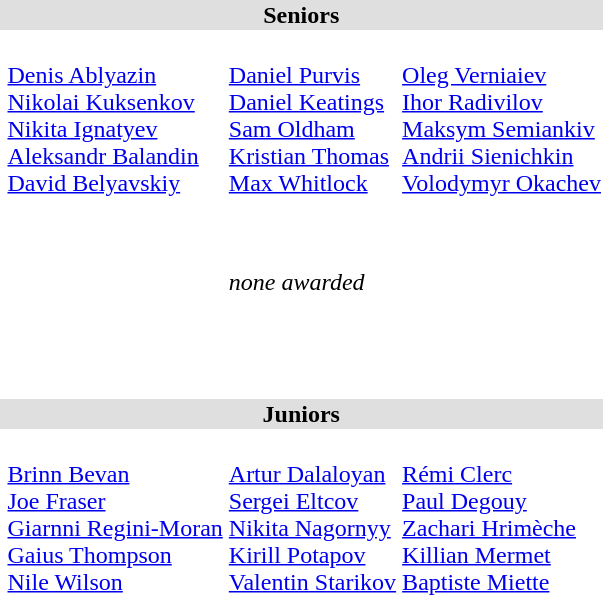<table>
<tr bgcolor="DFDFDF">
<td colspan="4" align="center"><strong>Seniors</strong></td>
</tr>
<tr>
<th scope=row style="text-align:left"><br></th>
<td><br><a href='#'>Denis Ablyazin</a><br><a href='#'>Nikolai Kuksenkov</a><br><a href='#'>Nikita Ignatyev</a><br><a href='#'>Aleksandr Balandin</a><br><a href='#'>David Belyavskiy</a></td>
<td><br><a href='#'>Daniel Purvis</a><br><a href='#'>Daniel Keatings</a><br><a href='#'>Sam Oldham</a><br><a href='#'>Kristian Thomas</a><br><a href='#'>Max Whitlock</a></td>
<td><br><a href='#'>Oleg Verniaiev</a><br><a href='#'>Ihor Radivilov</a><br><a href='#'>Maksym Semiankiv</a><br><a href='#'>Andrii Sienichkin</a><br><a href='#'>Volodymyr Okachev</a></td>
</tr>
<tr>
<th scope=row style="text-align:left"><br></th>
<td></td>
<td></td>
<td><br></td>
</tr>
<tr>
<th scope=row style="text-align:left"><br></th>
<td></td>
<td></td>
<td></td>
</tr>
<tr>
<th scope=row style="text-align:left"><br></th>
<td> <br> </td>
<td><em>none awarded</em></td>
<td></td>
</tr>
<tr>
<th scope=row style="text-align:left"><br></th>
<td></td>
<td></td>
<td></td>
</tr>
<tr>
<th scope=row style="text-align:left"><br></th>
<td></td>
<td></td>
<td></td>
</tr>
<tr>
<th scope=row style="text-align:left"><br></th>
<td></td>
<td></td>
<td></td>
</tr>
<tr bgcolor="DFDFDF">
<td colspan="5" align="center"><strong>Juniors</strong></td>
</tr>
<tr>
<th scope=row style="text-align:left"><br></th>
<td><br><a href='#'>Brinn Bevan</a><br><a href='#'>Joe Fraser</a><br><a href='#'>Giarnni Regini-Moran</a><br><a href='#'>Gaius Thompson</a><br><a href='#'>Nile Wilson</a></td>
<td><br><a href='#'>Artur Dalaloyan</a><br><a href='#'>Sergei Eltcov</a><br><a href='#'>Nikita Nagornyy</a><br><a href='#'>Kirill Potapov</a><br><a href='#'>Valentin Starikov</a></td>
<td><br><a href='#'>Rémi Clerc</a><br><a href='#'>Paul Degouy</a><br><a href='#'>Zachari Hrimèche</a><br><a href='#'>Killian Mermet</a><br><a href='#'>Baptiste Miette</a></td>
</tr>
<tr>
<th scope=row style="text-align:left"><br></th>
<td></td>
<td></td>
<td></td>
</tr>
<tr>
<th scope=row style="text-align:left"><br></th>
<td></td>
<td></td>
<td></td>
</tr>
<tr>
<th scope=row style="text-align:left"><br></th>
<td></td>
<td></td>
<td></td>
</tr>
<tr>
<th scope=row style="text-align:left"><br></th>
<td></td>
<td></td>
<td></td>
</tr>
<tr>
<th scope=row style="text-align:left"><br></th>
<td></td>
<td></td>
<td><br></td>
</tr>
<tr>
<th scope=row style="text-align:left"><br></th>
<td></td>
<td></td>
<td></td>
</tr>
<tr>
<th scope=row style="text-align:left"><br></th>
<td></td>
<td></td>
<td></td>
</tr>
</table>
